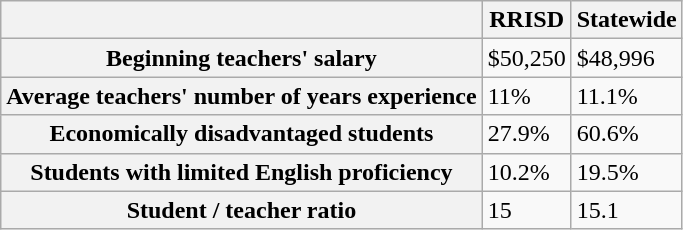<table class="wikitable">
<tr>
<th></th>
<th>RRISD</th>
<th>Statewide</th>
</tr>
<tr>
<th>Beginning teachers' salary</th>
<td>$50,250</td>
<td>$48,996</td>
</tr>
<tr>
<th>Average teachers' number of years experience</th>
<td>11%</td>
<td>11.1%</td>
</tr>
<tr>
<th>Economically disadvantaged students</th>
<td>27.9%</td>
<td>60.6%</td>
</tr>
<tr>
<th>Students with limited English proficiency</th>
<td>10.2%</td>
<td>19.5%</td>
</tr>
<tr>
<th>Student / teacher ratio</th>
<td>15</td>
<td>15.1</td>
</tr>
</table>
